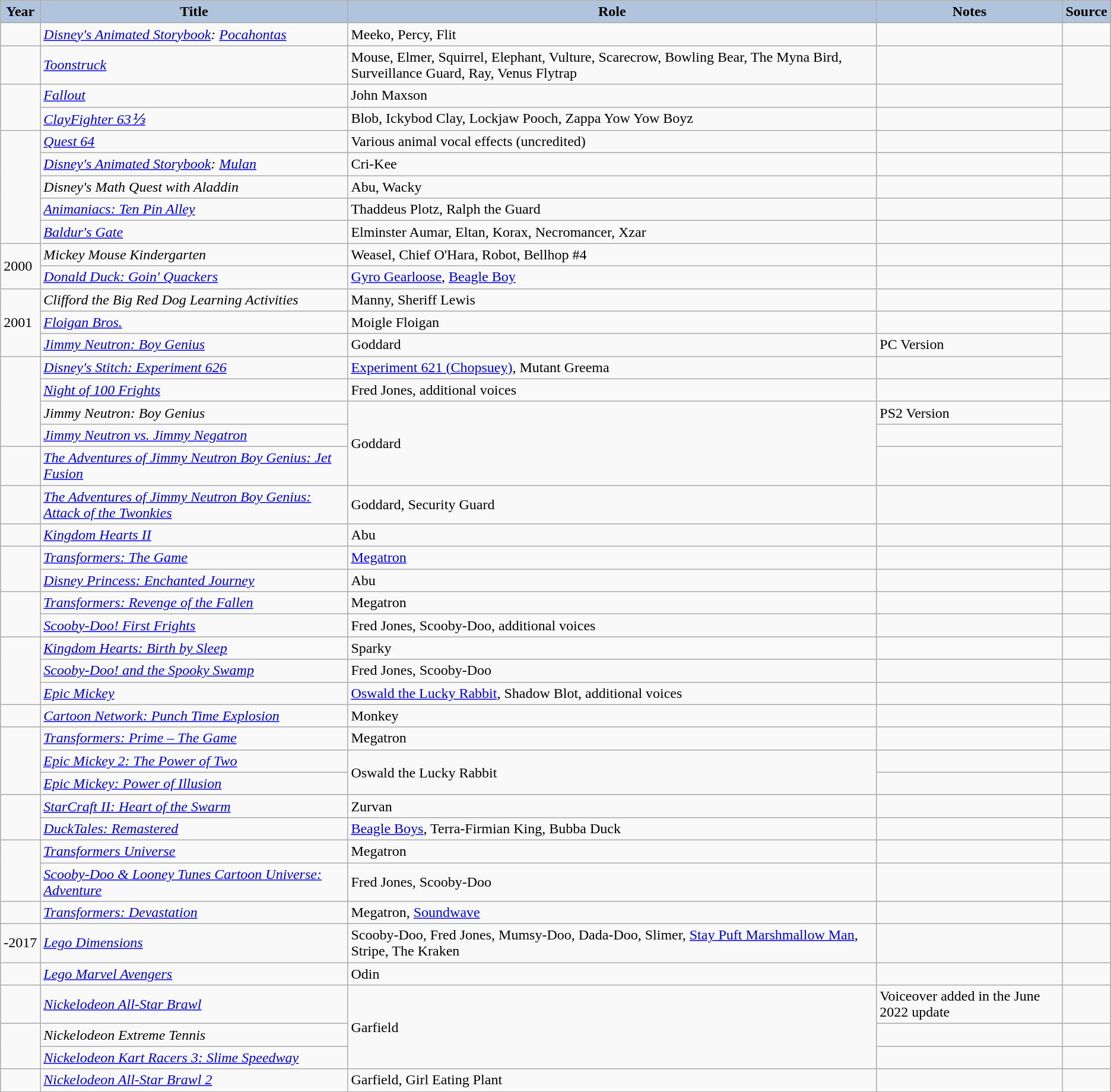<table class="wikitable sortable">
<tr>
<th style="background:#b0c4de;">Year</th>
<th style="background:#b0c4de;">Title</th>
<th style="background:#b0c4de;">Role</th>
<th style="background:#b0c4de;" class="unsortable">Notes</th>
<th style="background:#b0c4de;" class="unsortable">Source</th>
</tr>
<tr>
<td></td>
<td><em><a href='#'>Disney's Animated Storybook</a>: <a href='#'>Pocahontas</a></em></td>
<td>Meeko, Percy, Flit</td>
<td></td>
<td></td>
</tr>
<tr>
<td></td>
<td><em><a href='#'>Toonstruck</a></em></td>
<td>Mouse, Elmer, Squirrel, Elephant, Vulture, Scarecrow, Bowling Bear, The Myna Bird, Surveillance Guard, Ray, Venus Flytrap</td>
<td></td>
<td rowspan="2"></td>
</tr>
<tr>
<td rowspan="2"></td>
<td><em><a href='#'>Fallout</a></em></td>
<td>John Maxson</td>
<td></td>
</tr>
<tr>
<td><em><a href='#'>ClayFighter 63⅓</a></em></td>
<td>Blob, Ickybod Clay, Lockjaw Pooch, Zappa Yow Yow Boyz</td>
<td></td>
<td></td>
</tr>
<tr>
<td rowspan="5"></td>
<td><em><a href='#'>Quest 64</a></em></td>
<td>Various animal vocal effects (uncredited)</td>
<td></td>
<td></td>
</tr>
<tr>
<td><em><a href='#'>Disney's Animated Storybook</a>: <a href='#'>Mulan</a></em></td>
<td>Cri-Kee</td>
<td></td>
<td></td>
</tr>
<tr>
<td><em>Disney's Math Quest with Aladdin</em></td>
<td>Abu, Wacky</td>
<td></td>
<td></td>
</tr>
<tr>
<td><em><a href='#'>Animaniacs: Ten Pin Alley</a></em></td>
<td>Thaddeus Plotz, Ralph the Guard</td>
<td></td>
<td></td>
</tr>
<tr>
<td><em><a href='#'>Baldur's Gate</a></em></td>
<td>Elminster Aumar, Eltan, Korax, Necromancer, Xzar</td>
<td></td>
<td></td>
</tr>
<tr>
<td rowspan="2">2000</td>
<td><em>Mickey Mouse Kindergarten</em></td>
<td>Weasel, Chief O'Hara, Robot, Bellhop #4</td>
<td></td>
<td></td>
</tr>
<tr>
<td><em><a href='#'>Donald Duck: Goin' Quackers</a></em></td>
<td><a href='#'>Gyro Gearloose</a>, <a href='#'>Beagle Boy</a></td>
<td></td>
<td></td>
</tr>
<tr>
<td rowspan="3">2001</td>
<td><em>Clifford the Big Red Dog Learning Activities</em></td>
<td>Manny, Sheriff Lewis</td>
<td></td>
<td></td>
</tr>
<tr>
<td><em><a href='#'>Floigan Bros.</a></em></td>
<td>Moigle Floigan</td>
<td></td>
<td></td>
</tr>
<tr>
<td><em><a href='#'>Jimmy Neutron: Boy Genius</a></em></td>
<td>Goddard</td>
<td>PC Version</td>
<td rowspan="2"></td>
</tr>
<tr>
<td rowspan="4"></td>
<td><em><a href='#'>Disney's Stitch: Experiment 626</a></em></td>
<td><a href='#'>Experiment 621 (Chopsuey)</a>, Mutant Greema</td>
<td></td>
</tr>
<tr>
<td><em><a href='#'>Night of 100 Frights</a></em></td>
<td>Fred Jones, additional voices</td>
<td></td>
<td></td>
</tr>
<tr>
<td><em>Jimmy Neutron: Boy Genius</em></td>
<td rowspan="3">Goddard</td>
<td>PS2 Version</td>
<td rowspan="3"></td>
</tr>
<tr>
<td><em><a href='#'>Jimmy Neutron vs. Jimmy Negatron</a></em></td>
<td></td>
</tr>
<tr>
<td></td>
<td><em><a href='#'>The Adventures of Jimmy Neutron Boy Genius: Jet Fusion</a></em></td>
<td></td>
</tr>
<tr>
<td></td>
<td><em><a href='#'>The Adventures of Jimmy Neutron Boy Genius: Attack of the Twonkies</a></em></td>
<td>Goddard, Security Guard</td>
<td></td>
<td></td>
</tr>
<tr>
<td></td>
<td><em><a href='#'>Kingdom Hearts II</a></em></td>
<td>Abu</td>
<td></td>
<td></td>
</tr>
<tr>
<td rowspan="2"></td>
<td><em><a href='#'>Transformers: The Game</a></em></td>
<td><a href='#'>Megatron</a></td>
<td></td>
<td></td>
</tr>
<tr>
<td><em><a href='#'>Disney Princess: Enchanted Journey</a></em></td>
<td>Abu</td>
<td></td>
<td></td>
</tr>
<tr>
<td rowspan="2"></td>
<td><em><a href='#'>Transformers: Revenge of the Fallen</a></em></td>
<td>Megatron</td>
<td></td>
<td></td>
</tr>
<tr>
<td><em><a href='#'>Scooby-Doo! First Frights</a></em></td>
<td>Fred Jones, Scooby-Doo, additional voices</td>
<td></td>
<td></td>
</tr>
<tr>
<td rowspan="3"></td>
<td><em><a href='#'>Kingdom Hearts: Birth by Sleep</a></em></td>
<td>Sparky</td>
<td></td>
<td></td>
</tr>
<tr>
<td><em><a href='#'>Scooby-Doo! and the Spooky Swamp</a></em></td>
<td>Fred Jones, Scooby-Doo</td>
<td></td>
<td></td>
</tr>
<tr>
<td><em><a href='#'>Epic Mickey</a></em></td>
<td><a href='#'>Oswald the Lucky Rabbit</a>, Shadow Blot, additional voices</td>
<td></td>
<td></td>
</tr>
<tr>
<td></td>
<td><em><a href='#'>Cartoon Network: Punch Time Explosion</a></em></td>
<td>Monkey</td>
<td></td>
<td></td>
</tr>
<tr>
<td rowspan="3"></td>
<td><em><a href='#'>Transformers: Prime – The Game</a></em></td>
<td>Megatron</td>
<td></td>
<td></td>
</tr>
<tr>
<td><em><a href='#'>Epic Mickey 2: The Power of Two</a></em></td>
<td rowspan="2">Oswald the Lucky Rabbit</td>
<td></td>
<td></td>
</tr>
<tr>
<td><em><a href='#'>Epic Mickey: Power of Illusion</a></em></td>
<td></td>
<td></td>
</tr>
<tr>
<td rowspan="2"></td>
<td><em><a href='#'>StarCraft II: Heart of the Swarm</a></em></td>
<td>Zurvan</td>
<td></td>
<td></td>
</tr>
<tr>
<td><em><a href='#'>DuckTales: Remastered</a></em></td>
<td><a href='#'>Beagle Boys</a>, Terra-Firmian King, Bubba Duck</td>
<td></td>
<td></td>
</tr>
<tr>
<td rowspan="2"></td>
<td><em><a href='#'>Transformers Universe</a></em></td>
<td>Megatron</td>
<td></td>
<td></td>
</tr>
<tr>
<td><em><a href='#'>Scooby-Doo & Looney Tunes Cartoon Universe: Adventure</a></em></td>
<td>Fred Jones, Scooby-Doo</td>
<td></td>
<td></td>
</tr>
<tr>
<td></td>
<td><em><a href='#'>Transformers: Devastation</a></em></td>
<td>Megatron, <a href='#'>Soundwave</a></td>
<td></td>
<td></td>
</tr>
<tr>
<td>-2017</td>
<td><em><a href='#'>Lego Dimensions</a></em></td>
<td>Scooby-Doo, Fred Jones, Mumsy-Doo, Dada-Doo, Slimer, <a href='#'>Stay Puft Marshmallow Man</a>, Stripe, The Kraken</td>
<td></td>
<td></td>
</tr>
<tr>
<td></td>
<td><em><a href='#'>Lego Marvel Avengers</a></em></td>
<td>Odin</td>
<td></td>
<td></td>
</tr>
<tr>
<td></td>
<td><em><a href='#'>Nickelodeon All-Star Brawl</a></em></td>
<td rowspan="3">Garfield</td>
<td>Voiceover added in the June 2022 update</td>
<td></td>
</tr>
<tr>
<td rowspan="2"></td>
<td><em>Nickelodeon Extreme Tennis</em></td>
<td></td>
<td></td>
</tr>
<tr>
<td><em><a href='#'>Nickelodeon Kart Racers 3: Slime Speedway</a></em></td>
<td></td>
<td></td>
</tr>
<tr>
<td></td>
<td><em><a href='#'>Nickelodeon All-Star Brawl 2</a></em></td>
<td>Garfield, Girl Eating Plant</td>
<td></td>
</tr>
</table>
